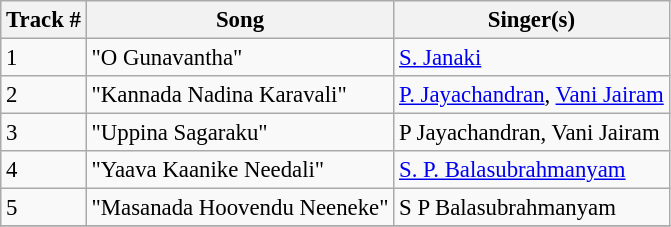<table class=wikitable style="font-size:95%;">
<tr>
<th>Track #</th>
<th>Song</th>
<th>Singer(s)</th>
</tr>
<tr>
<td>1</td>
<td>"O Gunavantha"</td>
<td><a href='#'>S. Janaki</a></td>
</tr>
<tr>
<td>2</td>
<td>"Kannada Nadina Karavali"</td>
<td><a href='#'>P. Jayachandran</a>, <a href='#'>Vani Jairam</a></td>
</tr>
<tr>
<td>3</td>
<td>"Uppina Sagaraku"</td>
<td>P Jayachandran, Vani Jairam</td>
</tr>
<tr>
<td>4</td>
<td>"Yaava Kaanike Needali"</td>
<td><a href='#'>S. P. Balasubrahmanyam</a></td>
</tr>
<tr>
<td>5</td>
<td>"Masanada Hoovendu Neeneke"</td>
<td>S P Balasubrahmanyam</td>
</tr>
<tr>
</tr>
</table>
